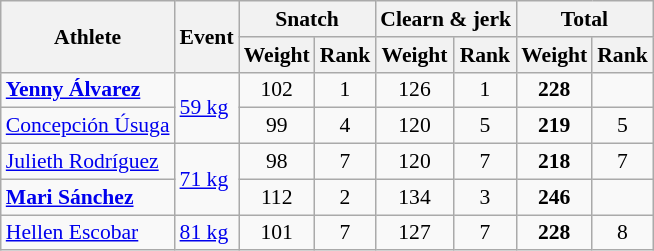<table class="wikitable" style=font-size:90%>
<tr>
<th rowspan="2">Athlete</th>
<th rowspan="2">Event</th>
<th colspan="2">Snatch</th>
<th colspan="2">Clearn & jerk</th>
<th colspan="2">Total</th>
</tr>
<tr>
<th>Weight</th>
<th>Rank</th>
<th>Weight</th>
<th>Rank</th>
<th>Weight</th>
<th>Rank</th>
</tr>
<tr align=center>
<td align="left"><strong><a href='#'>Yenny Álvarez</a></strong></td>
<td align="left" rowspan=2><a href='#'>59 kg</a></td>
<td>102</td>
<td>1</td>
<td>126</td>
<td>1</td>
<td><strong>228</strong></td>
<td></td>
</tr>
<tr align=center>
<td align="left"><a href='#'>Concepción Úsuga</a></td>
<td>99</td>
<td>4</td>
<td>120</td>
<td>5</td>
<td><strong>219</strong></td>
<td>5</td>
</tr>
<tr align=center>
<td align="left"><a href='#'>Julieth Rodríguez</a></td>
<td align="left" rowspan=2><a href='#'>71 kg</a></td>
<td>98</td>
<td>7</td>
<td>120</td>
<td>7</td>
<td><strong>218</strong></td>
<td>7</td>
</tr>
<tr align=center>
<td align="left"><strong><a href='#'>Mari Sánchez</a></strong></td>
<td>112</td>
<td>2</td>
<td>134</td>
<td>3</td>
<td><strong>246</strong></td>
<td></td>
</tr>
<tr align=center>
<td align="left"><a href='#'>Hellen Escobar</a></td>
<td align="left"><a href='#'>81 kg</a></td>
<td>101</td>
<td>7</td>
<td>127</td>
<td>7</td>
<td><strong>228</strong></td>
<td>8</td>
</tr>
</table>
